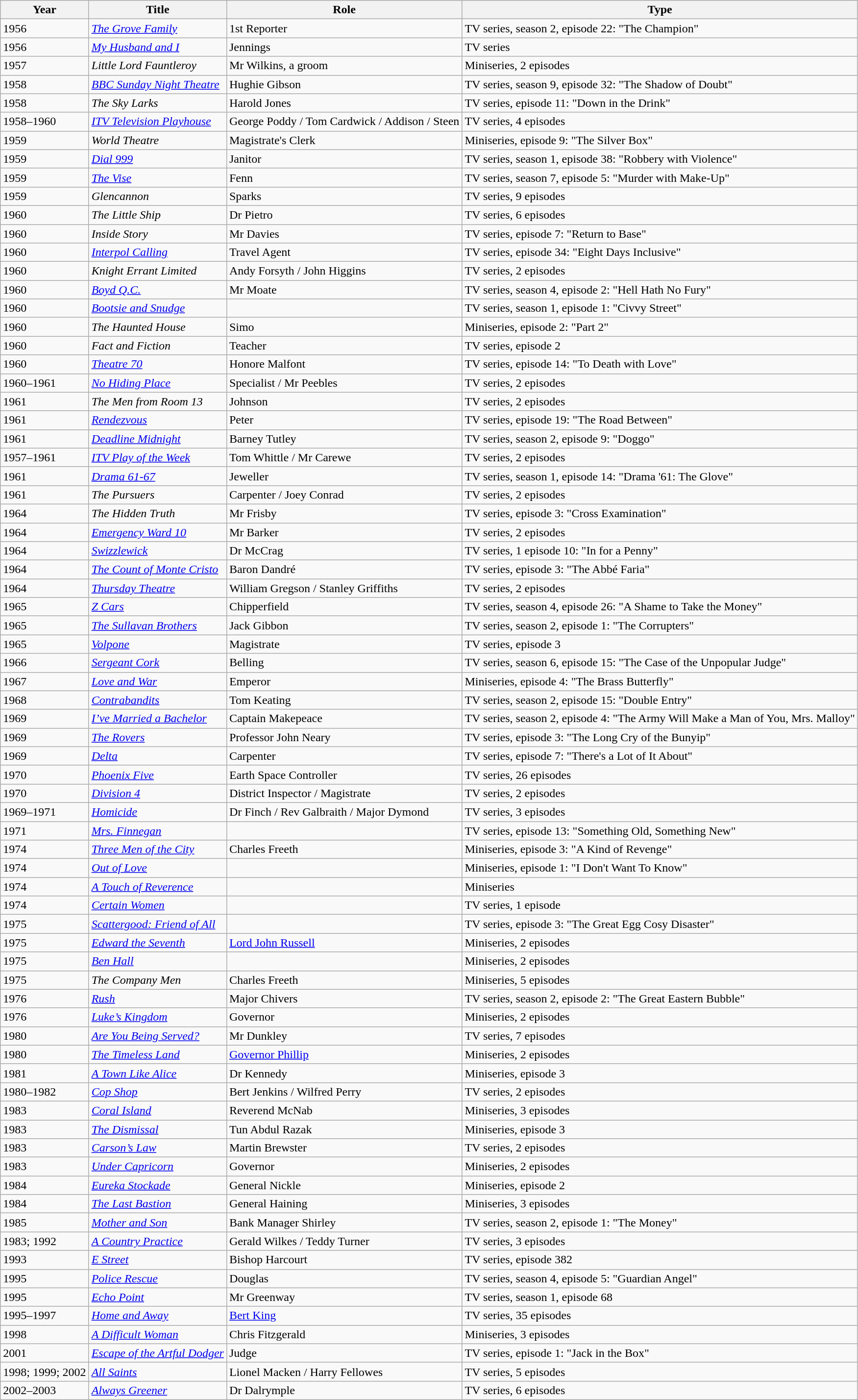<table class=wikitable>
<tr>
<th>Year</th>
<th>Title</th>
<th>Role</th>
<th>Type</th>
</tr>
<tr>
<td>1956</td>
<td><em><a href='#'>The Grove Family</a></em></td>
<td>1st Reporter</td>
<td>TV series, season 2, episode 22: "The Champion"</td>
</tr>
<tr>
<td>1956</td>
<td><em><a href='#'>My Husband and I</a></em></td>
<td>Jennings</td>
<td>TV series</td>
</tr>
<tr>
<td>1957</td>
<td><em>Little Lord Fauntleroy</em></td>
<td>Mr Wilkins, a groom</td>
<td>Miniseries, 2 episodes</td>
</tr>
<tr>
<td>1958</td>
<td><em><a href='#'>BBC Sunday Night Theatre</a></em></td>
<td>Hughie Gibson</td>
<td>TV series, season 9, episode 32: "The Shadow of Doubt"</td>
</tr>
<tr>
<td>1958</td>
<td><em>The Sky Larks</em></td>
<td>Harold Jones</td>
<td>TV series, episode 11: "Down in the Drink"</td>
</tr>
<tr>
<td>1958–1960</td>
<td><em><a href='#'>ITV Television Playhouse</a></em></td>
<td>George Poddy / Tom Cardwick / Addison / Steen</td>
<td>TV series, 4 episodes</td>
</tr>
<tr>
<td>1959</td>
<td><em>World Theatre</em></td>
<td>Magistrate's Clerk</td>
<td>Miniseries, episode 9: "The Silver Box"</td>
</tr>
<tr>
<td>1959</td>
<td><em><a href='#'>Dial 999</a></em></td>
<td>Janitor</td>
<td>TV series, season 1, episode 38: "Robbery with Violence"</td>
</tr>
<tr>
<td>1959</td>
<td><em><a href='#'>The Vise</a></em></td>
<td>Fenn</td>
<td>TV series, season 7, episode 5: "Murder with Make-Up"</td>
</tr>
<tr>
<td>1959</td>
<td><em>Glencannon</em></td>
<td>Sparks</td>
<td>TV series, 9 episodes</td>
</tr>
<tr>
<td>1960</td>
<td><em>The Little Ship</em></td>
<td>Dr Pietro</td>
<td>TV series, 6 episodes</td>
</tr>
<tr>
<td>1960</td>
<td><em>Inside Story</em></td>
<td>Mr Davies</td>
<td>TV series, episode 7: "Return to Base"</td>
</tr>
<tr>
<td>1960</td>
<td><em><a href='#'>Interpol Calling</a></em></td>
<td>Travel Agent</td>
<td>TV series, episode 34: "Eight Days Inclusive"</td>
</tr>
<tr>
<td>1960</td>
<td><em>Knight Errant Limited</em></td>
<td>Andy Forsyth / John Higgins</td>
<td>TV series, 2 episodes</td>
</tr>
<tr>
<td>1960</td>
<td><em><a href='#'>Boyd Q.C.</a></em></td>
<td>Mr Moate</td>
<td>TV series, season 4, episode 2: "Hell Hath No Fury"</td>
</tr>
<tr>
<td>1960</td>
<td><em><a href='#'>Bootsie and Snudge</a></em></td>
<td></td>
<td>TV series, season 1, episode 1: "Civvy Street"</td>
</tr>
<tr>
<td>1960</td>
<td><em>The Haunted House</em></td>
<td>Simo</td>
<td>Miniseries, episode 2: "Part 2"</td>
</tr>
<tr>
<td>1960</td>
<td><em>Fact and Fiction</em></td>
<td>Teacher</td>
<td>TV series, episode 2</td>
</tr>
<tr>
<td>1960</td>
<td><em><a href='#'>Theatre 70</a></em></td>
<td>Honore Malfont</td>
<td>TV series, episode 14: "To Death with Love"</td>
</tr>
<tr>
<td>1960–1961</td>
<td><em><a href='#'>No Hiding Place</a></em></td>
<td>Specialist / Mr Peebles</td>
<td>TV series, 2 episodes</td>
</tr>
<tr>
<td>1961</td>
<td><em>The Men from Room 13</em></td>
<td>Johnson</td>
<td>TV series, 2 episodes</td>
</tr>
<tr>
<td>1961</td>
<td><em><a href='#'>Rendezvous</a></em></td>
<td>Peter</td>
<td>TV series, episode 19: "The Road Between"</td>
</tr>
<tr>
<td>1961</td>
<td><em><a href='#'>Deadline Midnight</a></em></td>
<td>Barney Tutley</td>
<td>TV series, season 2, episode 9: "Doggo"</td>
</tr>
<tr>
<td>1957–1961</td>
<td><em><a href='#'>ITV Play of the Week</a></em></td>
<td>Tom Whittle / Mr Carewe</td>
<td>TV series, 2 episodes</td>
</tr>
<tr>
<td>1961</td>
<td><em><a href='#'>Drama 61-67</a></em></td>
<td>Jeweller</td>
<td>TV series, season 1, episode 14: "Drama '61: The Glove"</td>
</tr>
<tr>
<td>1961</td>
<td><em>The Pursuers</em></td>
<td>Carpenter / Joey Conrad</td>
<td>TV series, 2 episodes</td>
</tr>
<tr>
<td>1964</td>
<td><em>The Hidden Truth</em></td>
<td>Mr Frisby</td>
<td>TV series, episode 3: "Cross Examination"</td>
</tr>
<tr>
<td>1964</td>
<td><em><a href='#'>Emergency Ward 10</a></em></td>
<td>Mr Barker</td>
<td>TV series, 2 episodes</td>
</tr>
<tr>
<td>1964</td>
<td><em><a href='#'>Swizzlewick</a></em></td>
<td>Dr McCrag</td>
<td>TV series, 1 episode 10: "In for a Penny"</td>
</tr>
<tr>
<td>1964</td>
<td><em><a href='#'>The Count of Monte Cristo</a></em></td>
<td>Baron Dandré</td>
<td>TV series, episode 3: "The Abbé Faria"</td>
</tr>
<tr>
<td>1964</td>
<td><em><a href='#'>Thursday Theatre</a></em></td>
<td>William Gregson / Stanley Griffiths</td>
<td>TV series, 2 episodes</td>
</tr>
<tr>
<td>1965</td>
<td><em><a href='#'>Z Cars</a></em></td>
<td>Chipperfield</td>
<td>TV series, season 4, episode 26: "A Shame to Take the Money"</td>
</tr>
<tr>
<td>1965</td>
<td><em><a href='#'>The Sullavan Brothers</a></em></td>
<td>Jack Gibbon</td>
<td>TV series, season 2, episode 1: "The Corrupters"</td>
</tr>
<tr>
<td>1965</td>
<td><em><a href='#'>Volpone</a></em></td>
<td>Magistrate</td>
<td>TV series, episode 3</td>
</tr>
<tr>
<td>1966</td>
<td><em><a href='#'>Sergeant Cork</a></em></td>
<td>Belling</td>
<td>TV series, season 6, episode 15: "The Case of the Unpopular Judge"</td>
</tr>
<tr>
<td>1967</td>
<td><em><a href='#'>Love and War</a></em></td>
<td>Emperor</td>
<td>Miniseries, episode 4: "The Brass Butterfly"</td>
</tr>
<tr>
<td>1968</td>
<td><em><a href='#'>Contrabandits</a></em></td>
<td>Tom Keating</td>
<td>TV series, season 2, episode 15: "Double Entry"</td>
</tr>
<tr>
<td>1969</td>
<td><em><a href='#'>I’ve Married a Bachelor</a></em></td>
<td>Captain Makepeace</td>
<td>TV series, season 2, episode 4: "The Army Will Make a Man of You, Mrs. Malloy"</td>
</tr>
<tr>
<td>1969</td>
<td><em><a href='#'>The Rovers</a></em></td>
<td>Professor John Neary</td>
<td>TV series, episode 3: "The Long Cry of the Bunyip"</td>
</tr>
<tr>
<td>1969</td>
<td><em><a href='#'>Delta</a></em></td>
<td>Carpenter</td>
<td>TV series, episode 7: "There's a Lot of It About"</td>
</tr>
<tr>
<td>1970</td>
<td><em><a href='#'>Phoenix Five</a></em></td>
<td>Earth Space Controller</td>
<td>TV series, 26 episodes</td>
</tr>
<tr>
<td>1970</td>
<td><em><a href='#'>Division 4</a></em></td>
<td>District Inspector / Magistrate</td>
<td>TV series, 2 episodes</td>
</tr>
<tr>
<td>1969–1971</td>
<td><em><a href='#'>Homicide</a></em></td>
<td>Dr Finch / Rev Galbraith / Major Dymond</td>
<td>TV series, 3 episodes</td>
</tr>
<tr>
<td>1971</td>
<td><em><a href='#'>Mrs. Finnegan</a></em></td>
<td></td>
<td>TV series, episode 13: "Something Old, Something New"</td>
</tr>
<tr>
<td>1974</td>
<td><em><a href='#'>Three Men of the City</a></em></td>
<td>Charles Freeth</td>
<td>Miniseries, episode 3: "A Kind of Revenge"</td>
</tr>
<tr>
<td>1974</td>
<td><em><a href='#'>Out of Love</a></em></td>
<td></td>
<td>Miniseries, episode 1: "I Don't Want To Know"</td>
</tr>
<tr>
<td>1974</td>
<td><em><a href='#'>A Touch of Reverence</a></em></td>
<td></td>
<td>Miniseries</td>
</tr>
<tr>
<td>1974</td>
<td><em><a href='#'>Certain Women</a></em></td>
<td></td>
<td>TV series, 1 episode</td>
</tr>
<tr>
<td>1975</td>
<td><em><a href='#'>Scattergood: Friend of All</a></em></td>
<td></td>
<td>TV series, episode 3: "The Great Egg Cosy Disaster"</td>
</tr>
<tr>
<td>1975</td>
<td><em><a href='#'>Edward the Seventh</a></em></td>
<td><a href='#'>Lord John Russell</a></td>
<td>Miniseries, 2 episodes</td>
</tr>
<tr>
<td>1975</td>
<td><em><a href='#'>Ben Hall</a></em></td>
<td></td>
<td>Miniseries, 2 episodes</td>
</tr>
<tr>
<td>1975</td>
<td><em>The Company Men</em></td>
<td>Charles Freeth</td>
<td>Miniseries, 5 episodes</td>
</tr>
<tr>
<td>1976</td>
<td><em><a href='#'>Rush</a></em></td>
<td>Major Chivers</td>
<td>TV series, season 2, episode 2: "The Great Eastern Bubble"</td>
</tr>
<tr>
<td>1976</td>
<td><em><a href='#'>Luke’s Kingdom</a></em></td>
<td>Governor</td>
<td>Miniseries, 2 episodes</td>
</tr>
<tr>
<td>1980</td>
<td><em><a href='#'>Are You Being Served?</a></em></td>
<td>Mr Dunkley</td>
<td>TV series, 7 episodes</td>
</tr>
<tr>
<td>1980</td>
<td><em><a href='#'>The Timeless Land</a></em></td>
<td><a href='#'>Governor Phillip</a></td>
<td>Miniseries, 2 episodes</td>
</tr>
<tr>
<td>1981</td>
<td><em><a href='#'>A Town Like Alice</a></em></td>
<td>Dr Kennedy</td>
<td>Miniseries, episode 3</td>
</tr>
<tr>
<td>1980–1982</td>
<td><em><a href='#'>Cop Shop</a></em></td>
<td>Bert Jenkins / Wilfred Perry</td>
<td>TV series, 2 episodes</td>
</tr>
<tr>
<td>1983</td>
<td><em><a href='#'>Coral Island</a></em></td>
<td>Reverend McNab</td>
<td>Miniseries, 3 episodes</td>
</tr>
<tr>
<td>1983</td>
<td><em><a href='#'>The Dismissal</a></em></td>
<td>Tun Abdul Razak</td>
<td>Miniseries, episode 3</td>
</tr>
<tr>
<td>1983</td>
<td><em><a href='#'>Carson’s Law</a></em></td>
<td>Martin Brewster</td>
<td>TV series, 2 episodes</td>
</tr>
<tr>
<td>1983</td>
<td><em><a href='#'>Under Capricorn</a></em></td>
<td>Governor</td>
<td>Miniseries, 2 episodes</td>
</tr>
<tr>
<td>1984</td>
<td><em><a href='#'>Eureka Stockade</a></em></td>
<td>General Nickle</td>
<td>Miniseries, episode 2</td>
</tr>
<tr>
<td>1984</td>
<td><em><a href='#'>The Last Bastion</a></em></td>
<td>General Haining</td>
<td>Miniseries, 3 episodes</td>
</tr>
<tr>
<td>1985</td>
<td><em><a href='#'>Mother and Son</a></em></td>
<td>Bank Manager Shirley</td>
<td>TV series, season 2, episode 1: "The Money"</td>
</tr>
<tr>
<td>1983; 1992</td>
<td><em><a href='#'>A Country Practice</a></em></td>
<td>Gerald Wilkes / Teddy Turner</td>
<td>TV series, 3 episodes</td>
</tr>
<tr>
<td>1993</td>
<td><em><a href='#'>E Street</a></em></td>
<td>Bishop Harcourt</td>
<td>TV series, episode 382</td>
</tr>
<tr>
<td>1995</td>
<td><em><a href='#'>Police Rescue</a></em></td>
<td>Douglas</td>
<td>TV series, season 4, episode 5: "Guardian Angel"</td>
</tr>
<tr>
<td>1995</td>
<td><em><a href='#'>Echo Point</a></em></td>
<td>Mr Greenway</td>
<td>TV series, season 1, episode 68</td>
</tr>
<tr>
<td>1995–1997</td>
<td><em><a href='#'>Home and Away</a></em></td>
<td><a href='#'>Bert King</a></td>
<td>TV series, 35 episodes</td>
</tr>
<tr>
<td>1998</td>
<td><em><a href='#'>A Difficult Woman</a></em></td>
<td>Chris Fitzgerald</td>
<td>Miniseries, 3 episodes</td>
</tr>
<tr>
<td>2001</td>
<td><em><a href='#'>Escape of the Artful Dodger</a></em></td>
<td>Judge</td>
<td>TV series, episode 1: "Jack in the Box"</td>
</tr>
<tr>
<td>1998; 1999; 2002</td>
<td><em><a href='#'>All Saints</a></em></td>
<td>Lionel Macken / Harry Fellowes</td>
<td>TV series, 5 episodes</td>
</tr>
<tr>
<td>2002–2003</td>
<td><em><a href='#'>Always Greener</a></em></td>
<td>Dr Dalrymple</td>
<td>TV series, 6 episodes</td>
</tr>
</table>
